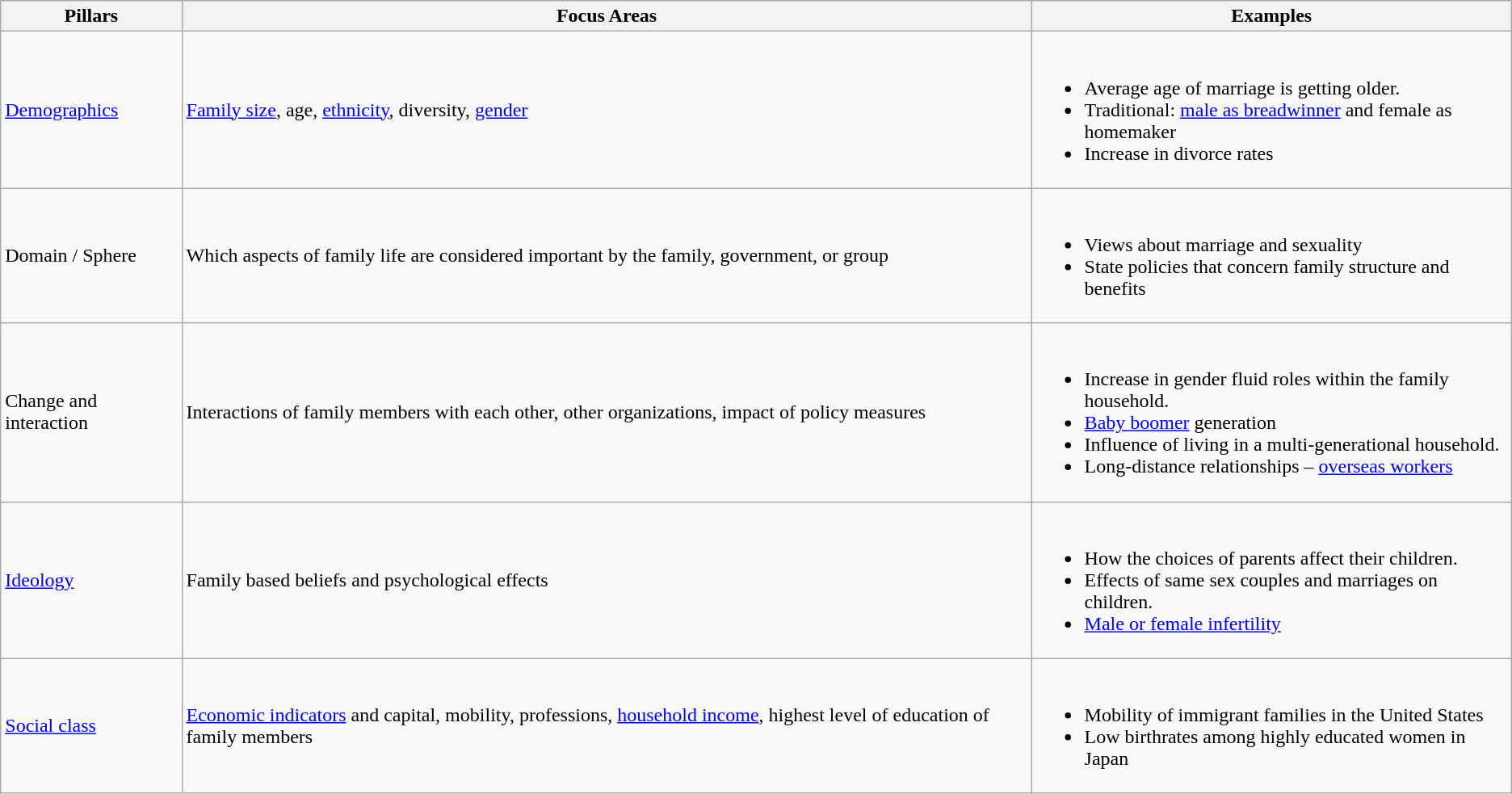<table class="wikitable">
<tr>
<th>Pillars</th>
<th>Focus Areas</th>
<th>Examples</th>
</tr>
<tr>
<td><a href='#'>Demographics</a></td>
<td><a href='#'>Family size</a>, age, <a href='#'>ethnicity</a>, diversity, <a href='#'>gender</a></td>
<td><br><ul><li>Average age of marriage is getting older.</li><li>Traditional: <a href='#'>male as breadwinner</a> and female as homemaker</li><li>Increase in divorce rates</li></ul></td>
</tr>
<tr>
<td>Domain / Sphere</td>
<td>Which aspects of family life are considered important by the family, government, or group</td>
<td><br><ul><li>Views about marriage and sexuality</li><li>State policies that concern family structure and benefits</li></ul></td>
</tr>
<tr>
<td>Change and interaction</td>
<td>Interactions of family members with each other, other organizations, impact of policy measures</td>
<td><br><ul><li>Increase in gender fluid roles within the family household.</li><li><a href='#'>Baby boomer</a> generation</li><li>Influence of living in a multi-generational household.</li><li>Long-distance relationships – <a href='#'>overseas workers</a></li></ul></td>
</tr>
<tr>
<td><a href='#'>Ideology</a></td>
<td>Family based beliefs and psychological effects</td>
<td><br><ul><li>How the choices of parents affect their children.</li><li>Effects of same sex couples and marriages on children.</li><li><a href='#'>Male or female infertility</a></li></ul></td>
</tr>
<tr>
<td><a href='#'>Social class</a></td>
<td><a href='#'>Economic indicators</a> and capital, mobility, professions, <a href='#'>household income</a>, highest level of education of family members</td>
<td><br><ul><li>Mobility of immigrant families in the United States</li><li>Low birthrates among highly educated women in Japan</li></ul></td>
</tr>
</table>
